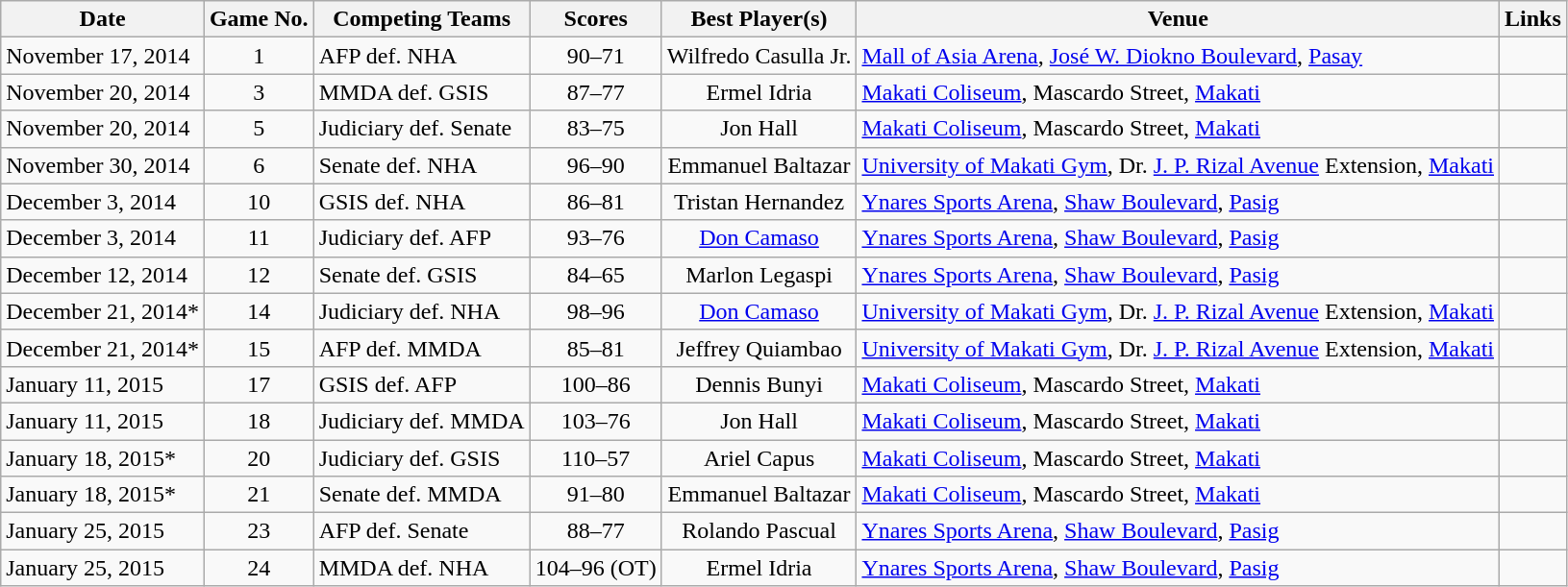<table class="wikitable sortable" border="1">
<tr>
<th>Date</th>
<th>Game No.</th>
<th>Competing Teams</th>
<th>Scores</th>
<th>Best Player(s)</th>
<th>Venue</th>
<th>Links</th>
</tr>
<tr>
<td>November 17, 2014</td>
<td style="text-align:center;">1</td>
<td>AFP def. NHA</td>
<td style="text-align:center;">90–71</td>
<td style="text-align:center;">Wilfredo Casulla Jr.</td>
<td><a href='#'>Mall of Asia Arena</a>, <a href='#'>José W. Diokno Boulevard</a>, <a href='#'>Pasay</a></td>
<td></td>
</tr>
<tr>
<td>November 20, 2014</td>
<td style="text-align:center;">3</td>
<td>MMDA def. GSIS</td>
<td style="text-align:center;">87–77</td>
<td style="text-align:center;">Ermel Idria</td>
<td><a href='#'>Makati Coliseum</a>, Mascardo Street, <a href='#'>Makati</a></td>
<td></td>
</tr>
<tr>
<td>November 20, 2014</td>
<td style="text-align:center;">5</td>
<td>Judiciary def. Senate</td>
<td style="text-align:center;">83–75</td>
<td style="text-align:center;">Jon Hall</td>
<td><a href='#'>Makati Coliseum</a>, Mascardo Street, <a href='#'>Makati</a></td>
<td></td>
</tr>
<tr>
<td>November 30, 2014</td>
<td style="text-align:center;">6</td>
<td>Senate def. NHA</td>
<td style="text-align:center;">96–90</td>
<td style="text-align:center;">Emmanuel Baltazar</td>
<td><a href='#'>University of Makati Gym</a>, Dr. <a href='#'>J. P. Rizal Avenue</a> Extension, <a href='#'>Makati</a></td>
<td></td>
</tr>
<tr>
<td>December 3, 2014</td>
<td style="text-align:center;">10</td>
<td>GSIS def. NHA</td>
<td style="text-align:center;">86–81</td>
<td style="text-align:center;">Tristan Hernandez</td>
<td><a href='#'>Ynares Sports Arena</a>, <a href='#'>Shaw Boulevard</a>, <a href='#'>Pasig</a></td>
<td></td>
</tr>
<tr>
<td>December 3, 2014</td>
<td style="text-align:center;">11</td>
<td>Judiciary def. AFP</td>
<td style="text-align:center;">93–76</td>
<td style="text-align:center;"><a href='#'>Don Camaso</a></td>
<td><a href='#'>Ynares Sports Arena</a>, <a href='#'>Shaw Boulevard</a>, <a href='#'>Pasig</a></td>
<td></td>
</tr>
<tr>
<td>December 12, 2014</td>
<td style="text-align:center;">12 </td>
<td>Senate def. GSIS</td>
<td style="text-align:center;">84–65</td>
<td style="text-align:center;">Marlon Legaspi</td>
<td><a href='#'>Ynares Sports Arena</a>, <a href='#'>Shaw Boulevard</a>, <a href='#'>Pasig</a></td>
<td></td>
</tr>
<tr>
<td>December 21, 2014*</td>
<td style="text-align:center;">14 </td>
<td>Judiciary def. NHA</td>
<td style="text-align:center;">98–96</td>
<td style="text-align:center;"><a href='#'>Don Camaso</a></td>
<td><a href='#'>University of Makati Gym</a>, Dr. <a href='#'>J. P. Rizal Avenue</a> Extension, <a href='#'>Makati</a></td>
<td></td>
</tr>
<tr>
<td>December 21, 2014*</td>
<td style="text-align:center;">15 </td>
<td>AFP def. MMDA</td>
<td style="text-align:center;">85–81</td>
<td style="text-align:center;">Jeffrey Quiambao</td>
<td><a href='#'>University of Makati Gym</a>, Dr. <a href='#'>J. P. Rizal Avenue</a> Extension, <a href='#'>Makati</a></td>
<td></td>
</tr>
<tr>
<td>January 11, 2015</td>
<td style="text-align:center;">17 </td>
<td>GSIS def. AFP</td>
<td style="text-align:center;">100–86</td>
<td style="text-align:center;">Dennis Bunyi</td>
<td><a href='#'>Makati Coliseum</a>, Mascardo Street, <a href='#'>Makati</a></td>
<td></td>
</tr>
<tr>
<td>January 11, 2015</td>
<td style="text-align:center;">18 </td>
<td>Judiciary def. MMDA</td>
<td style="text-align:center;">103–76</td>
<td style="text-align:center;">Jon Hall</td>
<td><a href='#'>Makati Coliseum</a>, Mascardo Street, <a href='#'>Makati</a></td>
<td></td>
</tr>
<tr>
<td>January 18, 2015*</td>
<td style="text-align:center;">20</td>
<td>Judiciary def. GSIS</td>
<td style="text-align:center;">110–57</td>
<td style="text-align:center;">Ariel Capus</td>
<td><a href='#'>Makati Coliseum</a>, Mascardo Street, <a href='#'>Makati</a></td>
<td></td>
</tr>
<tr>
<td>January 18, 2015*</td>
<td style="text-align:center;">21</td>
<td>Senate def. MMDA</td>
<td style="text-align:center;">91–80</td>
<td style="text-align:center;">Emmanuel Baltazar</td>
<td><a href='#'>Makati Coliseum</a>, Mascardo Street, <a href='#'>Makati</a></td>
<td></td>
</tr>
<tr>
<td>January 25, 2015</td>
<td style="text-align:center;">23</td>
<td>AFP def. Senate</td>
<td style="text-align:center;">88–77</td>
<td style="text-align:center;">Rolando Pascual</td>
<td><a href='#'>Ynares Sports Arena</a>, <a href='#'>Shaw Boulevard</a>, <a href='#'>Pasig</a></td>
<td></td>
</tr>
<tr>
<td>January 25, 2015</td>
<td style="text-align:center;">24</td>
<td>MMDA def. NHA</td>
<td style="text-align:center;">104–96 (OT)</td>
<td style="text-align:center;">Ermel Idria</td>
<td><a href='#'>Ynares Sports Arena</a>, <a href='#'>Shaw Boulevard</a>, <a href='#'>Pasig</a></td>
<td></td>
</tr>
</table>
